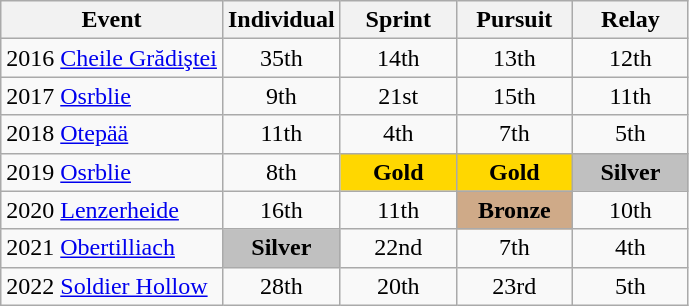<table class="wikitable" style="text-align: center;">
<tr ">
<th>Event</th>
<th style="width:70px;">Individual</th>
<th style="width:70px;">Sprint</th>
<th style="width:70px;">Pursuit</th>
<th style="width:70px;">Relay</th>
</tr>
<tr>
<td align=left> 2016 <a href='#'>Cheile Grădiştei</a></td>
<td>35th</td>
<td>14th</td>
<td>13th</td>
<td>12th</td>
</tr>
<tr>
<td align=left> 2017 <a href='#'>Osrblie</a></td>
<td>9th</td>
<td>21st</td>
<td>15th</td>
<td>11th</td>
</tr>
<tr>
<td align=left> 2018 <a href='#'>Otepää</a></td>
<td>11th</td>
<td>4th</td>
<td>7th</td>
<td>5th</td>
</tr>
<tr>
<td align=left> 2019 <a href='#'>Osrblie</a></td>
<td>8th</td>
<td style="background:gold;"><strong>Gold</strong></td>
<td style="background:gold;"><strong>Gold</strong></td>
<td style="background:silver"><strong>Silver</strong></td>
</tr>
<tr>
<td align=left> 2020 <a href='#'>Lenzerheide</a></td>
<td>16th</td>
<td>11th</td>
<td style="background:#cfaa88;"><strong>Bronze</strong></td>
<td>10th</td>
</tr>
<tr>
<td align=left> 2021 <a href='#'>Obertilliach</a></td>
<td style="background:silver"><strong>Silver</strong></td>
<td>22nd</td>
<td>7th</td>
<td>4th</td>
</tr>
<tr>
<td align=left> 2022 <a href='#'>Soldier Hollow</a></td>
<td>28th</td>
<td>20th</td>
<td>23rd</td>
<td>5th</td>
</tr>
</table>
